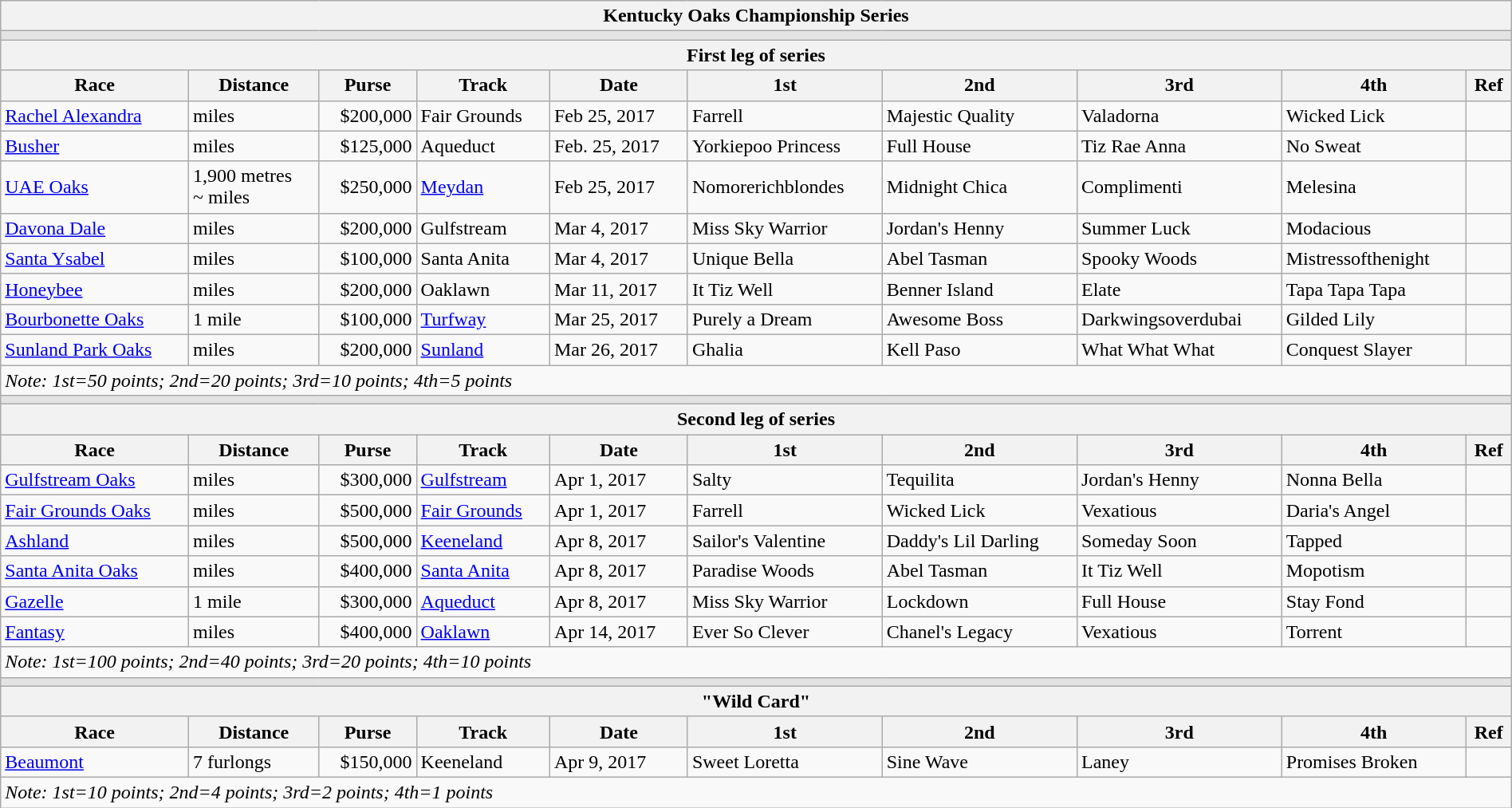<table class="wikitable" style="width:100%">
<tr>
<th colspan=10>Kentucky Oaks Championship Series</th>
</tr>
<tr>
<td colspan=10 style="background: #e3e3e3;"></td>
</tr>
<tr>
<th colspan=10>First leg of series</th>
</tr>
<tr>
<th>Race</th>
<th>Distance</th>
<th>Purse</th>
<th>Track</th>
<th>Date</th>
<th>1st</th>
<th>2nd</th>
<th>3rd</th>
<th>4th</th>
<th>Ref</th>
</tr>
<tr>
<td><a href='#'>Rachel Alexandra</a></td>
<td> miles</td>
<td align=right>$200,000</td>
<td>Fair Grounds</td>
<td>Feb 25, 2017</td>
<td>Farrell</td>
<td>Majestic Quality</td>
<td>Valadorna</td>
<td>Wicked Lick</td>
<td></td>
</tr>
<tr>
<td><a href='#'>Busher</a></td>
<td> miles</td>
<td align=right>$125,000</td>
<td>Aqueduct</td>
<td>Feb. 25, 2017</td>
<td>Yorkiepoo Princess</td>
<td>Full House</td>
<td>Tiz Rae Anna</td>
<td>No Sweat</td>
<td></td>
</tr>
<tr>
<td><a href='#'>UAE Oaks</a></td>
<td>1,900 metres<br>~ miles</td>
<td align=right>$250,000</td>
<td><a href='#'>Meydan</a></td>
<td>Feb 25, 2017</td>
<td>Nomorerichblondes</td>
<td>Midnight Chica</td>
<td>Complimenti</td>
<td>Melesina</td>
<td></td>
</tr>
<tr>
<td><a href='#'>Davona Dale</a></td>
<td> miles</td>
<td align=right>$200,000</td>
<td>Gulfstream</td>
<td>Mar 4, 2017</td>
<td>Miss Sky Warrior</td>
<td>Jordan's Henny</td>
<td>Summer Luck</td>
<td>Modacious</td>
<td></td>
</tr>
<tr>
<td><a href='#'>Santa Ysabel</a></td>
<td> miles</td>
<td align=right>$100,000</td>
<td>Santa Anita</td>
<td>Mar 4, 2017</td>
<td>Unique Bella</td>
<td>Abel Tasman</td>
<td>Spooky Woods</td>
<td>Mistressofthenight</td>
<td></td>
</tr>
<tr>
<td><a href='#'>Honeybee</a></td>
<td> miles</td>
<td align=right>$200,000</td>
<td>Oaklawn</td>
<td>Mar 11, 2017</td>
<td>It Tiz Well</td>
<td>Benner Island</td>
<td>Elate</td>
<td>Tapa Tapa Tapa</td>
<td></td>
</tr>
<tr>
<td><a href='#'>Bourbonette Oaks</a></td>
<td>1 mile</td>
<td align=right>$100,000</td>
<td><a href='#'>Turfway</a></td>
<td>Mar 25, 2017</td>
<td>Purely a Dream</td>
<td>Awesome Boss</td>
<td>Darkwingsoverdubai</td>
<td>Gilded Lily</td>
<td></td>
</tr>
<tr>
<td><a href='#'>Sunland Park Oaks</a></td>
<td> miles</td>
<td align=right>$200,000</td>
<td><a href='#'>Sunland</a></td>
<td>Mar 26, 2017</td>
<td>Ghalia</td>
<td>Kell Paso</td>
<td>What What What</td>
<td>Conquest Slayer</td>
<td></td>
</tr>
<tr>
<td colspan=10><em>Note: 1st=50 points; 2nd=20 points; 3rd=10 points; 4th=5 points</em></td>
</tr>
<tr>
<td colspan=10 style="background: #e3e3e3;"></td>
</tr>
<tr>
<th colspan=10>Second leg of series</th>
</tr>
<tr>
<th>Race</th>
<th>Distance</th>
<th>Purse</th>
<th>Track</th>
<th>Date</th>
<th>1st</th>
<th>2nd</th>
<th>3rd</th>
<th>4th</th>
<th>Ref</th>
</tr>
<tr>
<td><a href='#'>Gulfstream Oaks</a></td>
<td> miles</td>
<td align=right>$300,000</td>
<td><a href='#'>Gulfstream</a></td>
<td>Apr 1, 2017</td>
<td>Salty</td>
<td>Tequilita</td>
<td>Jordan's Henny</td>
<td>Nonna Bella</td>
<td></td>
</tr>
<tr>
<td><a href='#'>Fair Grounds Oaks</a></td>
<td> miles</td>
<td align=right>$500,000</td>
<td><a href='#'>Fair Grounds</a></td>
<td>Apr 1, 2017</td>
<td>Farrell</td>
<td>Wicked Lick</td>
<td>Vexatious</td>
<td>Daria's Angel</td>
<td></td>
</tr>
<tr>
<td><a href='#'>Ashland</a></td>
<td> miles</td>
<td align=right>$500,000</td>
<td><a href='#'>Keeneland</a></td>
<td>Apr 8, 2017</td>
<td>Sailor's Valentine</td>
<td>Daddy's Lil Darling</td>
<td>Someday Soon</td>
<td>Tapped</td>
<td></td>
</tr>
<tr>
<td><a href='#'>Santa Anita Oaks</a></td>
<td> miles</td>
<td align=right>$400,000</td>
<td><a href='#'>Santa Anita</a></td>
<td>Apr 8, 2017</td>
<td>Paradise Woods</td>
<td>Abel Tasman</td>
<td>It Tiz Well</td>
<td>Mopotism</td>
<td></td>
</tr>
<tr>
<td><a href='#'>Gazelle</a></td>
<td>1 mile</td>
<td align=right>$300,000</td>
<td><a href='#'>Aqueduct</a></td>
<td>Apr 8, 2017</td>
<td>Miss Sky Warrior</td>
<td>Lockdown</td>
<td>Full House</td>
<td>Stay Fond</td>
<td></td>
</tr>
<tr>
<td><a href='#'>Fantasy</a></td>
<td> miles</td>
<td align=right>$400,000</td>
<td><a href='#'>Oaklawn</a></td>
<td>Apr 14, 2017</td>
<td>Ever So Clever</td>
<td>Chanel's Legacy</td>
<td>Vexatious</td>
<td>Torrent</td>
<td></td>
</tr>
<tr>
<td colspan=10><em>Note: 1st=100 points; 2nd=40 points; 3rd=20 points; 4th=10 points</em></td>
</tr>
<tr>
<td colspan=10 style="background: #e3e3e3;"></td>
</tr>
<tr>
<th colspan=10>"Wild Card"</th>
</tr>
<tr>
<th>Race</th>
<th>Distance</th>
<th>Purse</th>
<th>Track</th>
<th>Date</th>
<th>1st</th>
<th>2nd</th>
<th>3rd</th>
<th>4th</th>
<th>Ref</th>
</tr>
<tr>
<td><a href='#'>Beaumont</a></td>
<td>7 furlongs</td>
<td align=right>$150,000</td>
<td>Keeneland</td>
<td>Apr 9, 2017</td>
<td>Sweet Loretta</td>
<td>Sine Wave</td>
<td>Laney</td>
<td>Promises Broken</td>
<td></td>
</tr>
<tr>
<td colspan=10><em>Note: 1st=10 points; 2nd=4 points; 3rd=2 points; 4th=1 points</em></td>
</tr>
</table>
